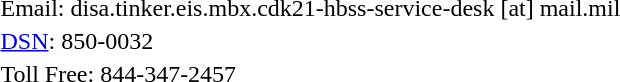<table>
<tr>
<td>Email: disa.tinker.eis.mbx.cdk21-hbss-service-desk [at] mail.mil</td>
</tr>
<tr>
<td><a href='#'>DSN</a>: 850-0032</td>
</tr>
<tr>
<td>Toll Free: 844-347-2457</td>
</tr>
</table>
